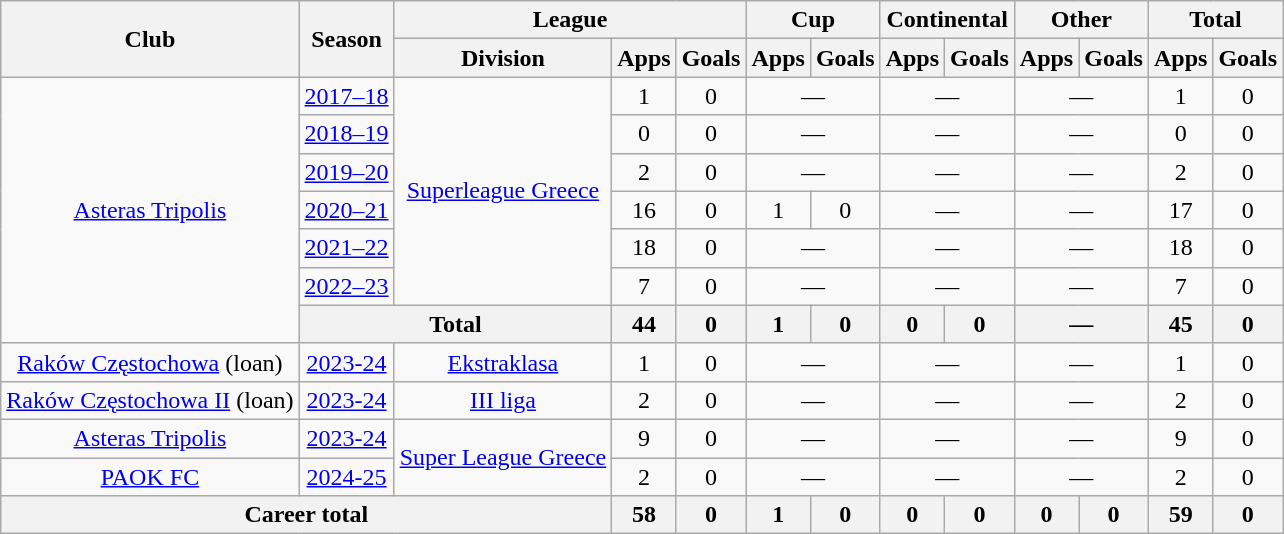<table class="wikitable" style="text-align:center">
<tr>
<th rowspan="2">Club</th>
<th rowspan="2">Season</th>
<th colspan="3">League</th>
<th colspan="2">Cup</th>
<th colspan="2">Continental</th>
<th colspan="2">Other</th>
<th colspan="2">Total</th>
</tr>
<tr>
<th>Division</th>
<th>Apps</th>
<th>Goals</th>
<th>Apps</th>
<th>Goals</th>
<th>Apps</th>
<th>Goals</th>
<th>Apps</th>
<th>Goals</th>
<th>Apps</th>
<th>Goals</th>
</tr>
<tr>
<td rowspan="7"><a href='#'>Asteras Tripolis</a></td>
<td><a href='#'>2017–18</a></td>
<td rowspan="6"><a href='#'>Superleague Greece</a></td>
<td>1</td>
<td>0</td>
<td colspan="2">—</td>
<td colspan="2">—</td>
<td colspan="2">—</td>
<td>1</td>
<td>0</td>
</tr>
<tr>
<td><a href='#'>2018–19</a></td>
<td>0</td>
<td>0</td>
<td colspan="2">—</td>
<td colspan="2">—</td>
<td colspan="2">—</td>
<td>0</td>
<td>0</td>
</tr>
<tr>
<td><a href='#'>2019–20</a></td>
<td>2</td>
<td>0</td>
<td colspan="2">—</td>
<td colspan="2">—</td>
<td colspan="2">—</td>
<td>2</td>
<td>0</td>
</tr>
<tr>
<td><a href='#'>2020–21</a></td>
<td>16</td>
<td>0</td>
<td>1</td>
<td>0</td>
<td colspan="2">—</td>
<td colspan="2">—</td>
<td>17</td>
<td>0</td>
</tr>
<tr>
<td><a href='#'>2021–22</a></td>
<td>18</td>
<td>0</td>
<td colspan="2">—</td>
<td colspan="2">—</td>
<td colspan="2">—</td>
<td>18</td>
<td>0</td>
</tr>
<tr>
<td><a href='#'>2022–23</a></td>
<td>7</td>
<td>0</td>
<td colspan="2">—</td>
<td colspan="2">—</td>
<td colspan="2">—</td>
<td>7</td>
<td>0</td>
</tr>
<tr>
<th colspan="2">Total</th>
<th>44</th>
<th>0</th>
<th>1</th>
<th>0</th>
<th>0</th>
<th>0</th>
<th colspan="2">—</th>
<th>45</th>
<th>0</th>
</tr>
<tr>
<td><a href='#'>Raków Częstochowa</a> (loan)</td>
<td><a href='#'>2023-24</a></td>
<td><a href='#'>Ekstraklasa</a></td>
<td>1</td>
<td>0</td>
<td colspan="2">—</td>
<td colspan="2">—</td>
<td colspan="2">—</td>
<td>1</td>
<td>0</td>
</tr>
<tr>
<td><a href='#'>Raków Częstochowa II</a> (loan)</td>
<td><a href='#'>2023-24</a></td>
<td><a href='#'>III liga</a></td>
<td>2</td>
<td>0</td>
<td colspan="2">—</td>
<td colspan="2">—</td>
<td colspan="2">—</td>
<td>2</td>
<td>0</td>
</tr>
<tr>
<td><a href='#'>Asteras Tripolis</a></td>
<td><a href='#'>2023-24</a></td>
<td rowspan="2"><a href='#'>Super League Greece</a></td>
<td>9</td>
<td>0</td>
<td colspan="2">—</td>
<td colspan="2">—</td>
<td colspan="2">—</td>
<td>9</td>
<td>0</td>
</tr>
<tr>
<td><a href='#'>PAOK FC</a></td>
<td><a href='#'>2024-25</a></td>
<td>2</td>
<td>0</td>
<td colspan="2">—</td>
<td colspan="2">—</td>
<td colspan="2">—</td>
<td>2</td>
<td>0</td>
</tr>
<tr>
<th colspan="3">Career total</th>
<th>58</th>
<th>0</th>
<th>1</th>
<th>0</th>
<th>0</th>
<th>0</th>
<th>0</th>
<th>0</th>
<th>59</th>
<th>0</th>
</tr>
</table>
